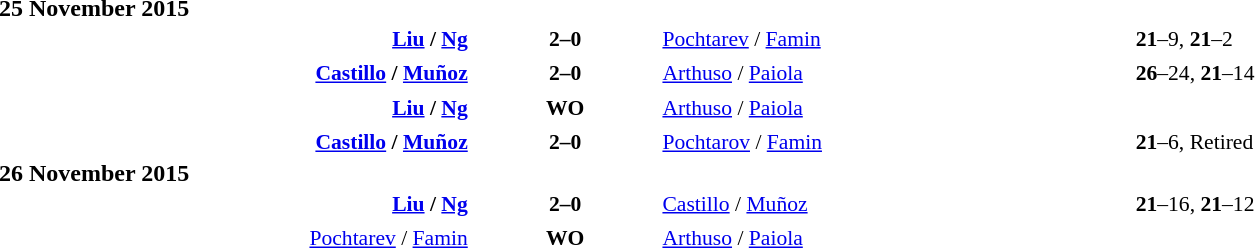<table style="width:100%;" cellspacing="1">
<tr>
<th width=25%></th>
<th width=10%></th>
<th width=25%></th>
</tr>
<tr>
<td><strong>25 November 2015</strong></td>
</tr>
<tr style=font-size:90%>
<td align=right><strong> <a href='#'>Liu</a> / <a href='#'>Ng</a></strong></td>
<td align=center><strong> 2–0 </strong></td>
<td> <a href='#'>Pochtarev</a> / <a href='#'>Famin</a></td>
<td><strong>21</strong>–9, <strong>21</strong>–2</td>
</tr>
<tr>
<td></td>
</tr>
<tr style=font-size:90%>
<td align=right><strong> <a href='#'>Castillo</a> / <a href='#'>Muñoz</a></strong></td>
<td align=center><strong> 2–0 </strong></td>
<td> <a href='#'>Arthuso</a> / <a href='#'>Paiola</a></td>
<td><strong>26</strong>–24, <strong>21</strong>–14</td>
</tr>
<tr>
<td></td>
</tr>
<tr style=font-size:90%>
<td align=right><strong> <a href='#'>Liu</a> / <a href='#'>Ng</a></strong></td>
<td align=center><strong> WO </strong></td>
<td> <a href='#'>Arthuso</a> / <a href='#'>Paiola</a></td>
<td></td>
<td></td>
</tr>
<tr>
<td></td>
</tr>
<tr style=font-size:90%>
<td align=right><strong> <a href='#'>Castillo</a> / <a href='#'>Muñoz</a></strong></td>
<td align=center><strong> 2–0 </strong></td>
<td> <a href='#'>Pochtarov</a> / <a href='#'>Famin</a></td>
<td><strong>21</strong>–6, Retired</td>
<td></td>
</tr>
<tr>
<td><strong>26 November 2015</strong></td>
</tr>
<tr style=font-size:90%>
<td align=right><strong> <a href='#'>Liu</a> / <a href='#'>Ng</a></strong></td>
<td align=center><strong> 2–0 </strong></td>
<td> <a href='#'>Castillo</a> / <a href='#'>Muñoz</a></td>
<td><strong>21</strong>–16, <strong>21</strong>–12</td>
</tr>
<tr>
<td></td>
</tr>
<tr style=font-size:90%>
<td align=right> <a href='#'>Pochtarev</a> / <a href='#'>Famin</a></td>
<td align=center><strong> WO </strong></td>
<td> <a href='#'>Arthuso</a> / <a href='#'>Paiola</a></td>
<td></td>
<td></td>
</tr>
</table>
